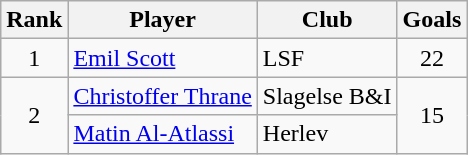<table class="wikitable" style="text-align:center">
<tr>
<th>Rank</th>
<th>Player</th>
<th>Club</th>
<th>Goals</th>
</tr>
<tr>
<td>1</td>
<td align=left> <a href='#'>Emil Scott</a></td>
<td align=left>LSF</td>
<td>22</td>
</tr>
<tr>
<td rowspan=2>2</td>
<td align=left> <a href='#'>Christoffer Thrane</a></td>
<td align=left>Slagelse B&I</td>
<td rowspan=2>15</td>
</tr>
<tr>
<td align=left> <a href='#'>Matin Al-Atlassi</a></td>
<td align=left>Herlev</td>
</tr>
</table>
